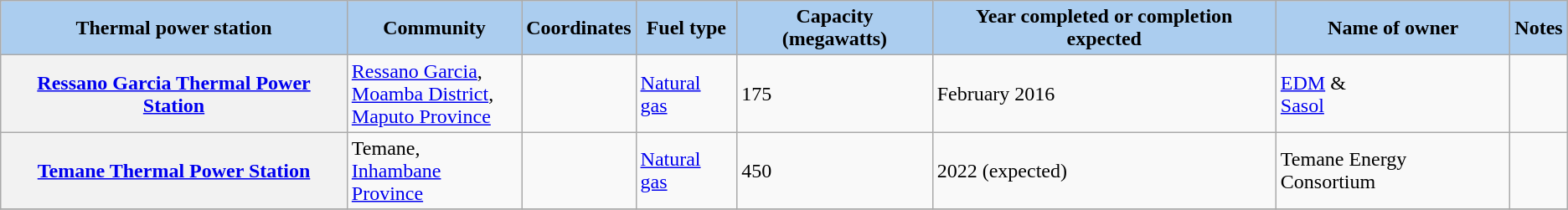<table class="wikitable sortable">
<tr>
<th style="background-color:#ABCDEF;">Thermal power station</th>
<th style="background-color:#ABCDEF;">Community</th>
<th style="background-color:#ABCDEF;">Coordinates</th>
<th style="background-color:#ABCDEF;">Fuel type</th>
<th data-sort-type="number" style="background-color:#ABCDEF;">Capacity (megawatts)</th>
<th style="background-color:#ABCDEF;">Year completed or completion expected</th>
<th style="background-color:#ABCDEF;">Name of owner</th>
<th style="background-color:#ABCDEF;">Notes</th>
</tr>
<tr>
<th><a href='#'>Ressano Garcia Thermal Power Station</a></th>
<td><a href='#'>Ressano Garcia</a>,<br><a href='#'>Moamba District</a>,<br><a href='#'>Maputo Province</a></td>
<td></td>
<td><a href='#'>Natural gas</a></td>
<td>175</td>
<td>February 2016</td>
<td><a href='#'>EDM</a> &<br><a href='#'>Sasol</a></td>
<td></td>
</tr>
<tr>
<th><a href='#'>Temane Thermal Power Station</a></th>
<td>Temane,<br> <a href='#'>Inhambane Province</a></td>
<td></td>
<td><a href='#'>Natural gas</a></td>
<td>450</td>
<td>2022 (expected)</td>
<td>Temane Energy Consortium</td>
<td></td>
</tr>
<tr>
</tr>
</table>
